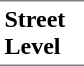<table border=0 cellspacing=0 cellpadding=3>
<tr>
<td style="border-bottom:solid 1px gray;border-top:solid 1px gray;" width=50 valign=top><strong>Street Level</strong></td>
</tr>
</table>
